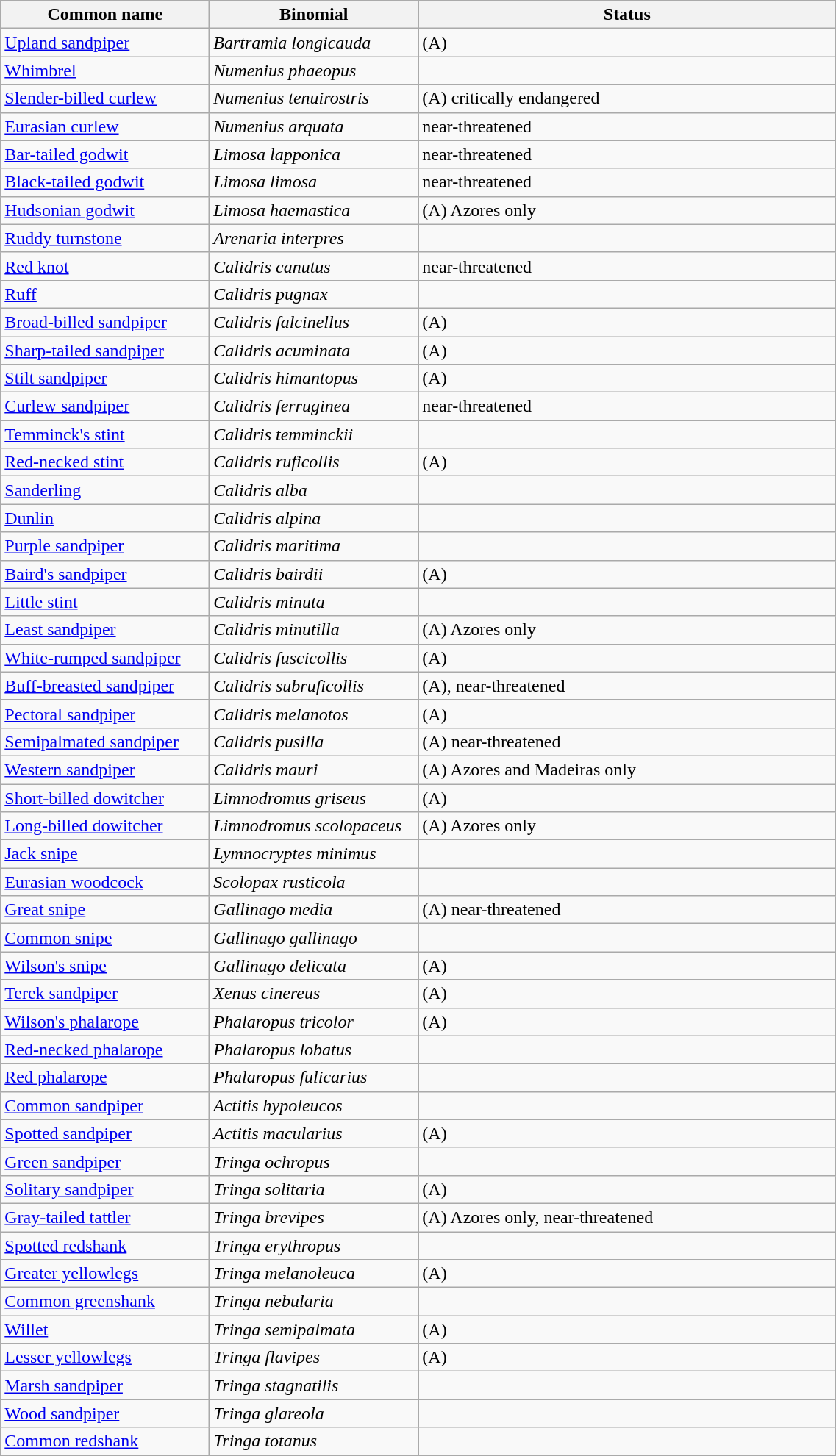<table width=60% class="wikitable">
<tr>
<th width=15%>Common name</th>
<th width=15%>Binomial</th>
<th width=30%>Status</th>
</tr>
<tr>
<td><a href='#'>Upland sandpiper</a></td>
<td><em>Bartramia longicauda</em></td>
<td>(A)</td>
</tr>
<tr>
<td><a href='#'>Whimbrel</a></td>
<td><em>Numenius phaeopus</em></td>
<td></td>
</tr>
<tr>
<td><a href='#'>Slender-billed curlew</a></td>
<td><em>Numenius tenuirostris</em></td>
<td>(A) critically endangered</td>
</tr>
<tr>
<td><a href='#'>Eurasian curlew</a></td>
<td><em>Numenius arquata</em></td>
<td>near-threatened</td>
</tr>
<tr>
<td><a href='#'>Bar-tailed godwit</a></td>
<td><em>Limosa lapponica</em></td>
<td>near-threatened</td>
</tr>
<tr>
<td><a href='#'>Black-tailed godwit</a></td>
<td><em>Limosa limosa</em></td>
<td>near-threatened</td>
</tr>
<tr>
<td><a href='#'>Hudsonian godwit</a></td>
<td><em>Limosa haemastica</em></td>
<td>(A) Azores only</td>
</tr>
<tr>
<td><a href='#'>Ruddy turnstone</a></td>
<td><em>Arenaria interpres</em></td>
<td></td>
</tr>
<tr>
<td><a href='#'>Red knot</a></td>
<td><em>Calidris canutus</em></td>
<td>near-threatened</td>
</tr>
<tr>
<td><a href='#'>Ruff</a></td>
<td><em>Calidris pugnax</em></td>
<td></td>
</tr>
<tr>
<td><a href='#'>Broad-billed sandpiper</a></td>
<td><em>Calidris falcinellus</em></td>
<td>(A)</td>
</tr>
<tr>
<td><a href='#'>Sharp-tailed sandpiper</a></td>
<td><em>Calidris acuminata</em></td>
<td>(A)</td>
</tr>
<tr>
<td><a href='#'>Stilt sandpiper</a></td>
<td><em>Calidris himantopus</em></td>
<td>(A)</td>
</tr>
<tr>
<td><a href='#'>Curlew sandpiper</a></td>
<td><em>Calidris ferruginea</em></td>
<td>near-threatened</td>
</tr>
<tr>
<td><a href='#'>Temminck's stint</a></td>
<td><em>Calidris temminckii</em></td>
<td></td>
</tr>
<tr>
<td><a href='#'>Red-necked stint</a></td>
<td><em>Calidris ruficollis</em></td>
<td>(A)</td>
</tr>
<tr>
<td><a href='#'>Sanderling</a></td>
<td><em>Calidris alba</em></td>
<td></td>
</tr>
<tr>
<td><a href='#'>Dunlin</a></td>
<td><em>Calidris alpina</em></td>
<td></td>
</tr>
<tr>
<td><a href='#'>Purple sandpiper</a></td>
<td><em>Calidris maritima</em></td>
<td></td>
</tr>
<tr>
<td><a href='#'>Baird's sandpiper</a></td>
<td><em>Calidris bairdii</em></td>
<td>(A)</td>
</tr>
<tr>
<td><a href='#'>Little stint</a></td>
<td><em>Calidris minuta</em></td>
<td></td>
</tr>
<tr>
<td><a href='#'>Least sandpiper</a></td>
<td><em>Calidris minutilla</em></td>
<td>(A) Azores only</td>
</tr>
<tr>
<td><a href='#'>White-rumped sandpiper</a></td>
<td><em>Calidris fuscicollis</em></td>
<td>(A)</td>
</tr>
<tr>
<td><a href='#'>Buff-breasted sandpiper</a></td>
<td><em>Calidris subruficollis</em></td>
<td>(A), near-threatened</td>
</tr>
<tr>
<td><a href='#'>Pectoral sandpiper</a></td>
<td><em>Calidris melanotos</em></td>
<td>(A)</td>
</tr>
<tr>
<td><a href='#'>Semipalmated sandpiper</a></td>
<td><em>Calidris pusilla</em></td>
<td>(A) near-threatened</td>
</tr>
<tr>
<td><a href='#'>Western sandpiper</a></td>
<td><em>Calidris mauri</em></td>
<td>(A) Azores and Madeiras only</td>
</tr>
<tr>
<td><a href='#'>Short-billed dowitcher</a></td>
<td><em>Limnodromus griseus</em></td>
<td>(A)</td>
</tr>
<tr>
<td><a href='#'>Long-billed dowitcher</a></td>
<td><em>Limnodromus scolopaceus</em></td>
<td>(A) Azores only</td>
</tr>
<tr>
<td><a href='#'>Jack snipe</a></td>
<td><em>Lymnocryptes minimus</em></td>
<td></td>
</tr>
<tr>
<td><a href='#'>Eurasian woodcock</a></td>
<td><em>Scolopax rusticola</em></td>
<td></td>
</tr>
<tr>
<td><a href='#'>Great snipe</a></td>
<td><em>Gallinago media</em></td>
<td>(A) near-threatened</td>
</tr>
<tr>
<td><a href='#'>Common snipe</a></td>
<td><em>Gallinago gallinago</em></td>
<td></td>
</tr>
<tr>
<td><a href='#'>Wilson's snipe</a></td>
<td><em>Gallinago delicata</em></td>
<td>(A)</td>
</tr>
<tr>
<td><a href='#'>Terek sandpiper</a></td>
<td><em>Xenus cinereus</em></td>
<td>(A)</td>
</tr>
<tr>
<td><a href='#'>Wilson's phalarope</a></td>
<td><em>Phalaropus tricolor</em></td>
<td>(A)</td>
</tr>
<tr>
<td><a href='#'>Red-necked phalarope</a></td>
<td><em>Phalaropus lobatus</em></td>
<td></td>
</tr>
<tr>
<td><a href='#'>Red phalarope</a></td>
<td><em>Phalaropus fulicarius</em></td>
<td></td>
</tr>
<tr>
<td><a href='#'>Common sandpiper</a></td>
<td><em>Actitis hypoleucos</em></td>
<td></td>
</tr>
<tr>
<td><a href='#'>Spotted sandpiper</a></td>
<td><em>Actitis macularius</em></td>
<td>(A)</td>
</tr>
<tr>
<td><a href='#'>Green sandpiper</a></td>
<td><em>Tringa ochropus</em></td>
<td></td>
</tr>
<tr>
<td><a href='#'>Solitary sandpiper</a></td>
<td><em>Tringa solitaria</em></td>
<td>(A)</td>
</tr>
<tr>
<td><a href='#'>Gray-tailed tattler</a></td>
<td><em>Tringa brevipes</em></td>
<td>(A) Azores only, near-threatened</td>
</tr>
<tr>
<td><a href='#'>Spotted redshank</a></td>
<td><em>Tringa erythropus</em></td>
<td></td>
</tr>
<tr>
<td><a href='#'>Greater yellowlegs</a></td>
<td><em>Tringa melanoleuca</em></td>
<td>(A)</td>
</tr>
<tr>
<td><a href='#'>Common greenshank</a></td>
<td><em>Tringa nebularia</em></td>
<td></td>
</tr>
<tr>
<td><a href='#'>Willet</a></td>
<td><em>Tringa semipalmata</em></td>
<td>(A)</td>
</tr>
<tr>
<td><a href='#'>Lesser yellowlegs</a></td>
<td><em>Tringa flavipes</em></td>
<td>(A)</td>
</tr>
<tr>
<td><a href='#'>Marsh sandpiper</a></td>
<td><em>Tringa stagnatilis</em></td>
<td></td>
</tr>
<tr>
<td><a href='#'>Wood sandpiper</a></td>
<td><em>Tringa glareola</em></td>
<td></td>
</tr>
<tr>
<td><a href='#'>Common redshank</a></td>
<td><em>Tringa totanus</em></td>
<td></td>
</tr>
</table>
